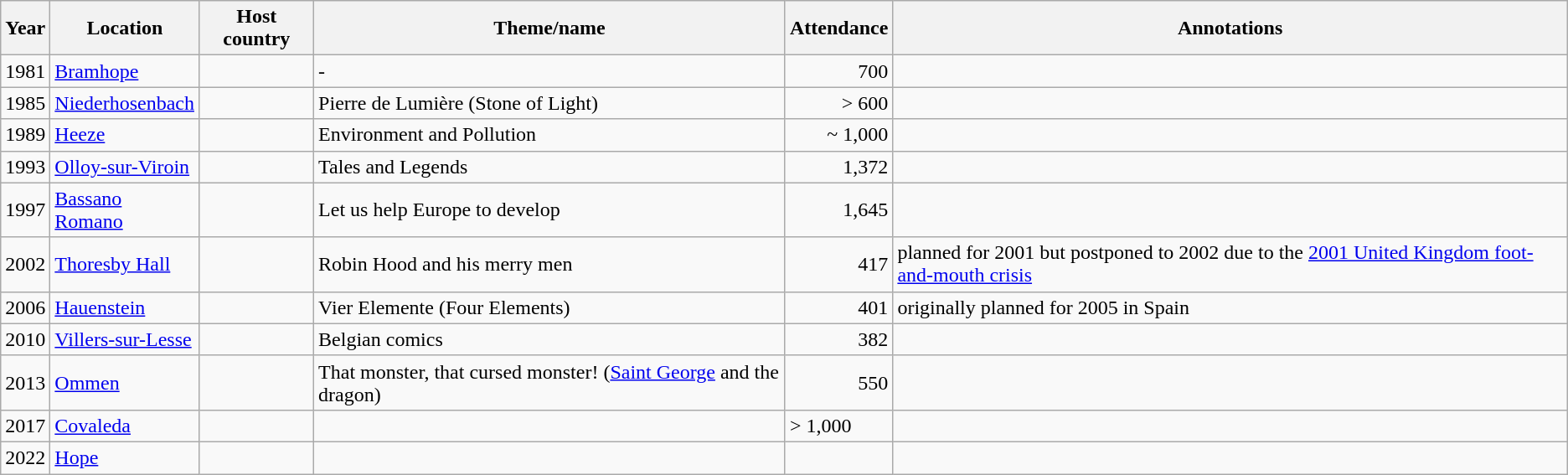<table class="wikitable sortable">
<tr>
<th>Year</th>
<th>Location</th>
<th>Host country</th>
<th>Theme/name</th>
<th>Attendance</th>
<th>Annotations</th>
</tr>
<tr>
<td>1981</td>
<td><a href='#'>Bramhope</a></td>
<td></td>
<td>-</td>
<td align=right>700</td>
<td></td>
</tr>
<tr>
<td>1985</td>
<td><a href='#'>Niederhosenbach</a></td>
<td></td>
<td>Pierre de Lumière (Stone of Light)</td>
<td align=right>> 600</td>
<td></td>
</tr>
<tr>
<td>1989</td>
<td><a href='#'>Heeze</a></td>
<td></td>
<td>Environment and Pollution</td>
<td align=right>~ 1,000</td>
<td></td>
</tr>
<tr>
<td>1993</td>
<td><a href='#'>Olloy-sur-Viroin</a></td>
<td></td>
<td>Tales and Legends</td>
<td align=right>1,372</td>
<td></td>
</tr>
<tr>
<td>1997</td>
<td><a href='#'>Bassano Romano</a></td>
<td></td>
<td>Let us help Europe to develop</td>
<td align=right>1,645</td>
<td></td>
</tr>
<tr>
<td>2002</td>
<td><a href='#'>Thoresby Hall</a></td>
<td></td>
<td>Robin Hood and his merry men</td>
<td align=right>417</td>
<td>planned for 2001 but postponed to 2002 due to the <a href='#'>2001 United Kingdom foot-and-mouth crisis</a></td>
</tr>
<tr>
<td>2006</td>
<td><a href='#'>Hauenstein</a></td>
<td></td>
<td>Vier Elemente (Four Elements)</td>
<td align=right>401</td>
<td>originally planned for 2005 in Spain</td>
</tr>
<tr>
<td>2010</td>
<td><a href='#'>Villers-sur-Lesse</a></td>
<td></td>
<td>Belgian comics</td>
<td align=right>382</td>
<td></td>
</tr>
<tr>
<td>2013</td>
<td><a href='#'>Ommen</a></td>
<td></td>
<td>That monster, that cursed monster! (<a href='#'>Saint George</a> and the dragon)</td>
<td align=right>550</td>
<td></td>
</tr>
<tr>
<td>2017</td>
<td><a href='#'>Covaleda</a></td>
<td></td>
<td></td>
<td>> 1,000</td>
<td></td>
</tr>
<tr>
<td>2022</td>
<td><a href='#'>Hope</a></td>
<td></td>
<td></td>
<td></td>
<td></td>
</tr>
</table>
